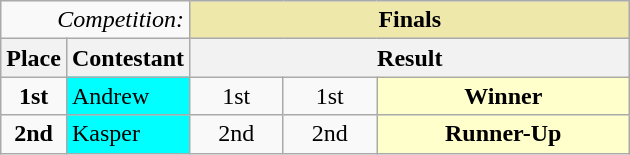<table class="wikitable">
<tr>
<td width=30% colspan="2" align="right"><em>Competition:</em></td>
<td colspan="11" bgcolor="palegoldenrod" align="Center"><strong>Finals</strong></td>
</tr>
<tr>
<th>Place</th>
<th>Contestant</th>
<th colspan="14" align="center">Result</th>
</tr>
<tr>
<td align="center"><strong>1st</strong></td>
<td bgcolor="cyan">Andrew</td>
<td align="center">1st</td>
<td align="center">1st</td>
<td bgcolor="FFFFCC" align="center"><strong>Winner</strong></td>
</tr>
<tr>
<td align="center"><strong>2nd</strong></td>
<td bgcolor="cyan">Kasper</td>
<td align="center">2nd</td>
<td align="center">2nd</td>
<td bgcolor="FFFFCC" align="center"><strong>Runner-Up</strong></td>
</tr>
</table>
